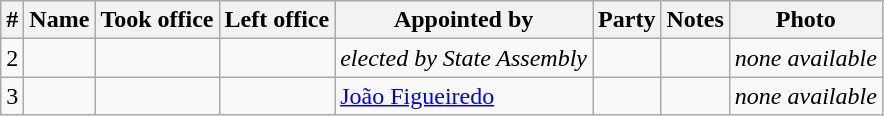<table class="wikitable sortable">
<tr>
<th>#</th>
<th>Name</th>
<th>Took office</th>
<th>Left office</th>
<th>Appointed by</th>
<th>Party</th>
<th class="unsortable">Notes</th>
<th class="unsortable">Photo</th>
</tr>
<tr>
<td>2</td>
<td></td>
<td> </td>
<td></td>
<td><em>elected by State Assembly</em> </td>
<td></td>
<td></td>
<td><em>none available</em></td>
</tr>
<tr>
<td>3</td>
<td></td>
<td> </td>
<td> </td>
<td><a href='#'>João Figueiredo</a></td>
<td></td>
<td></td>
<td><em>none available</em></td>
</tr>
</table>
